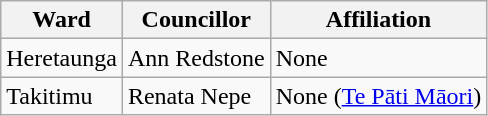<table class="wikitable">
<tr>
<th>Ward</th>
<th>Councillor</th>
<th>Affiliation</th>
</tr>
<tr>
<td>Heretaunga</td>
<td>Ann Redstone</td>
<td>None</td>
</tr>
<tr>
<td>Takitimu</td>
<td>Renata Nepe</td>
<td>None (<a href='#'>Te Pāti Māori</a>)</td>
</tr>
</table>
